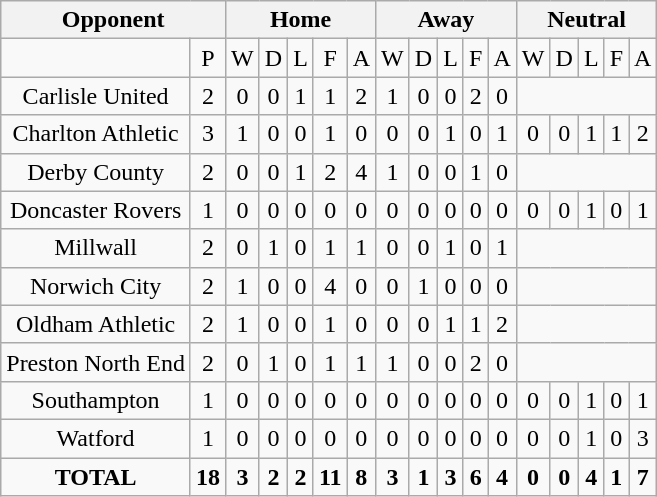<table class="wikitable" style="text-align: center">
<tr>
<th colspan=2>Opponent</th>
<th colspan=5>Home</th>
<th colspan=5>Away</th>
<th colspan=5>Neutral</th>
</tr>
<tr>
<td></td>
<td>P</td>
<td>W</td>
<td>D</td>
<td>L</td>
<td>F</td>
<td>A</td>
<td>W</td>
<td>D</td>
<td>L</td>
<td>F</td>
<td>A</td>
<td>W</td>
<td>D</td>
<td>L</td>
<td>F</td>
<td>A</td>
</tr>
<tr>
<td>Carlisle United</td>
<td>2</td>
<td>0</td>
<td>0</td>
<td>1</td>
<td>1</td>
<td>2</td>
<td>1</td>
<td>0</td>
<td>0</td>
<td>2</td>
<td>0</td>
<td colspan="5"></td>
</tr>
<tr>
<td>Charlton Athletic</td>
<td>3</td>
<td>1</td>
<td>0</td>
<td>0</td>
<td>1</td>
<td>0</td>
<td>0</td>
<td>0</td>
<td>1</td>
<td>0</td>
<td>1</td>
<td>0</td>
<td>0</td>
<td>1</td>
<td>1</td>
<td>2</td>
</tr>
<tr>
<td>Derby County</td>
<td>2</td>
<td>0</td>
<td>0</td>
<td>1</td>
<td>2</td>
<td>4</td>
<td>1</td>
<td>0</td>
<td>0</td>
<td>1</td>
<td 0>0</td>
</tr>
<tr>
<td>Doncaster Rovers</td>
<td>1</td>
<td>0</td>
<td>0</td>
<td>0</td>
<td>0</td>
<td>0</td>
<td>0</td>
<td>0</td>
<td>0</td>
<td>0</td>
<td>0</td>
<td>0</td>
<td>0</td>
<td>1</td>
<td>0</td>
<td>1</td>
</tr>
<tr>
<td>Millwall</td>
<td>2</td>
<td>0</td>
<td>1</td>
<td>0</td>
<td>1</td>
<td>1</td>
<td>0</td>
<td>0</td>
<td>1</td>
<td>0</td>
<td>1</td>
<td colspan="5"></td>
</tr>
<tr>
<td>Norwich City</td>
<td>2</td>
<td>1</td>
<td>0</td>
<td>0</td>
<td>4</td>
<td>0</td>
<td>0</td>
<td>1</td>
<td>0</td>
<td>0</td>
<td>0</td>
<td colspan="5"></td>
</tr>
<tr>
<td>Oldham Athletic</td>
<td>2</td>
<td>1</td>
<td>0</td>
<td>0</td>
<td>1</td>
<td>0</td>
<td>0</td>
<td>0</td>
<td>1</td>
<td>1</td>
<td>2</td>
<td colspan="5"></td>
</tr>
<tr>
<td>Preston North End</td>
<td>2</td>
<td>0</td>
<td>1</td>
<td>0</td>
<td>1</td>
<td>1</td>
<td>1</td>
<td>0</td>
<td>0</td>
<td>2</td>
<td>0</td>
<td colspan="5"></td>
</tr>
<tr>
<td>Southampton</td>
<td>1</td>
<td>0</td>
<td>0</td>
<td>0</td>
<td>0</td>
<td>0</td>
<td>0</td>
<td>0</td>
<td>0</td>
<td>0</td>
<td>0</td>
<td>0</td>
<td>0</td>
<td>1</td>
<td>0</td>
<td>1</td>
</tr>
<tr>
<td>Watford</td>
<td>1</td>
<td>0</td>
<td>0</td>
<td>0</td>
<td>0</td>
<td>0</td>
<td>0</td>
<td>0</td>
<td>0</td>
<td>0</td>
<td>0</td>
<td>0</td>
<td>0</td>
<td>1</td>
<td>0</td>
<td>3</td>
</tr>
<tr>
<td><strong>TOTAL</strong></td>
<td><strong>18</strong></td>
<td><strong>3</strong></td>
<td><strong>2</strong></td>
<td><strong>2</strong></td>
<td><strong>11</strong></td>
<td><strong>8</strong></td>
<td><strong>3</strong></td>
<td><strong>1</strong></td>
<td><strong>3</strong></td>
<td><strong>6</strong></td>
<td><strong>4</strong></td>
<td><strong>0</strong></td>
<td><strong>0</strong></td>
<td><strong>4</strong></td>
<td><strong>1</strong></td>
<td><strong>7</strong></td>
</tr>
</table>
